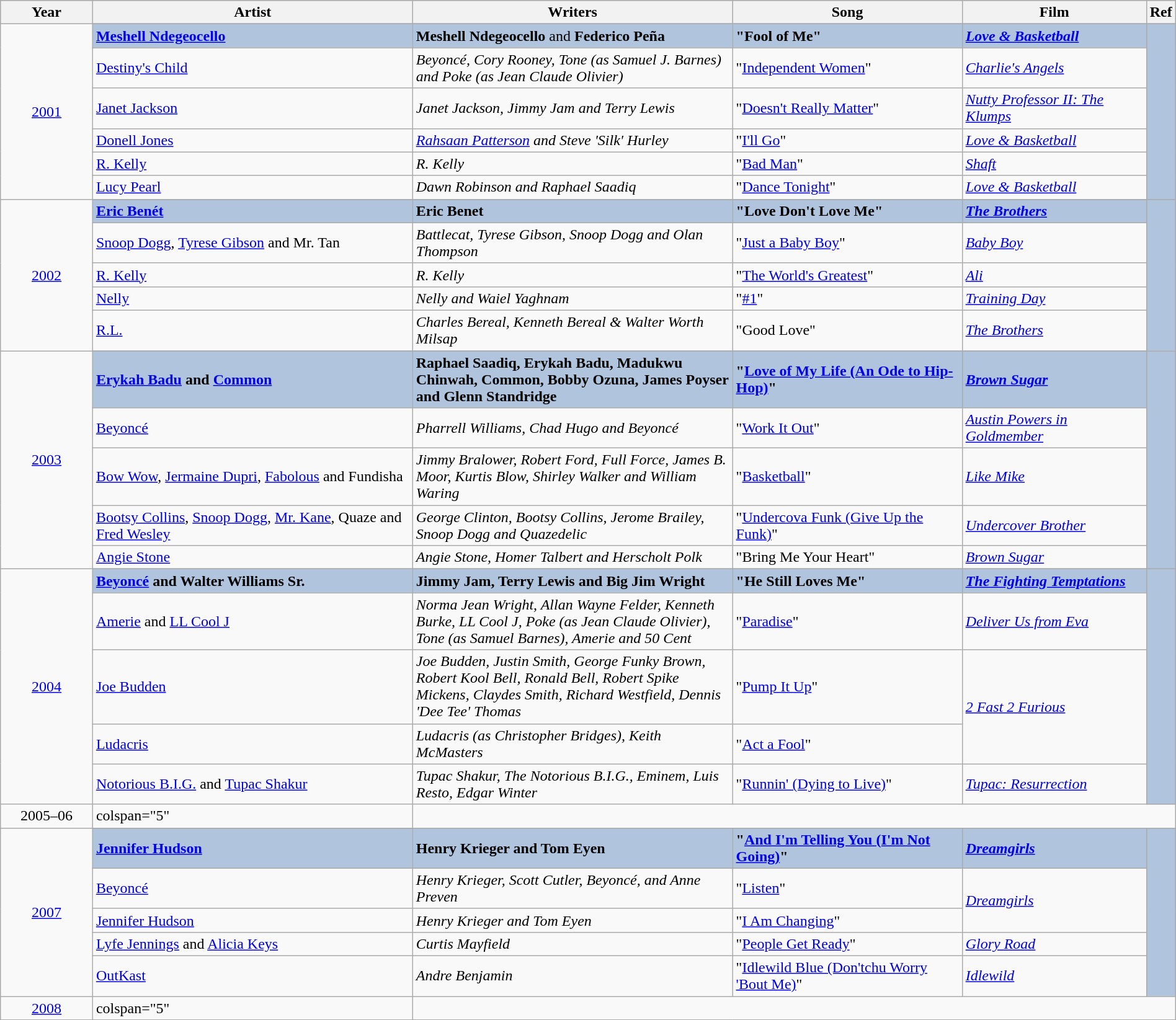<table class="wikitable" style="width:100%;">
<tr style="background:#bebebe;">
<th style="width:08%;">Year</th>
<th style="width:28%;">Artist</th>
<th style="width:28%;">Writers</th>
<th style="width:20%;">Song</th>
<th style="width:28%;">Film</th>
<th style="width:5%;">Ref</th>
</tr>
<tr>
<td rowspan="7" align="center"><a href='#'>2001</a></td>
</tr>
<tr style="background:#B0C4DE">
<td><strong><a href='#'>Meshell Ndegeocello</a></strong></td>
<td><strong>Meshell Ndegeocello</strong> and <strong>Federico Peña</strong></td>
<td><strong>"Fool of Me"</strong></td>
<td><strong><em><a href='#'>Love & Basketball</a></em></strong></td>
<td rowspan="7" align="center"></td>
</tr>
<tr>
<td><a href='#'>Destiny's Child</a></td>
<td><em>Beyoncé, Cory Rooney, Tone (as Samuel J. Barnes) and Poke (as Jean Claude Olivier)</em></td>
<td>"<a href='#'>Independent Women</a>"</td>
<td><em><a href='#'>Charlie's Angels</a></em></td>
</tr>
<tr>
<td><a href='#'>Janet Jackson</a></td>
<td><em>Janet Jackson, Jimmy Jam and Terry Lewis</em></td>
<td>"<a href='#'>Doesn't Really Matter</a>"</td>
<td><em><a href='#'>Nutty Professor II: The Klumps</a></em></td>
</tr>
<tr>
<td><a href='#'>Donell Jones</a></td>
<td><em><a href='#'>Rahsaan Patterson</a> and Steve 'Silk' Hurley</em></td>
<td>"<a href='#'>I'll Go</a>"</td>
<td><em><a href='#'>Love & Basketball</a></em></td>
</tr>
<tr>
<td><a href='#'>R. Kelly</a></td>
<td><em>R. Kelly</em></td>
<td>"<a href='#'>Bad Man</a>"</td>
<td><em><a href='#'>Shaft</a></em></td>
</tr>
<tr>
<td><a href='#'>Lucy Pearl</a></td>
<td><em>Dawn Robinson and Raphael Saadiq</em></td>
<td>"<a href='#'>Dance Tonight</a>"</td>
<td><em><a href='#'>Love & Basketball</a></em></td>
</tr>
<tr>
<td rowspan="6" align="center"><a href='#'>2002</a></td>
</tr>
<tr style="background:#B0C4DE">
<td><strong><a href='#'>Eric Benét</a></strong></td>
<td><strong>Eric Benet</strong></td>
<td><strong>"Love Don't Love Me"</strong></td>
<td><strong><em><a href='#'>The Brothers</a></em></strong></td>
<td rowspan="6" align="center"></td>
</tr>
<tr>
<td><a href='#'>Snoop Dogg</a>, <a href='#'>Tyrese Gibson</a> and Mr. Tan</td>
<td><em>Battlecat, Tyrese Gibson, Snoop Dogg and Olan Thompson</em></td>
<td>"<a href='#'>Just a Baby Boy</a>"</td>
<td><em><a href='#'>Baby Boy</a></em></td>
</tr>
<tr>
<td><a href='#'>R. Kelly</a></td>
<td><em>R. Kelly</em></td>
<td>"<a href='#'>The World's Greatest</a>"</td>
<td><em><a href='#'>Ali</a></em></td>
</tr>
<tr>
<td><a href='#'>Nelly</a></td>
<td><em>Nelly and Waiel Yaghnam</em></td>
<td>"<a href='#'>#1</a>"</td>
<td><em><a href='#'>Training Day</a></em></td>
</tr>
<tr>
<td><a href='#'>R.L.</a></td>
<td><em>Charles Bereal, Kenneth Bereal & Walter Worth Milsap</em></td>
<td>"Good Love"</td>
<td><em><a href='#'>The Brothers</a></em></td>
</tr>
<tr>
<td rowspan="6" align="center"><a href='#'>2003</a></td>
</tr>
<tr style="background:#B0C4DE">
<td><strong><a href='#'>Erykah Badu</a> and <a href='#'>Common</a></strong></td>
<td><strong>Raphael Saadiq, Erykah Badu, Madukwu Chinwah, Common, Bobby Ozuna, James Poyser and Glenn Standridge</strong></td>
<td><strong>"<a href='#'>Love of My Life (An Ode to Hip-Hop)</a>"</strong></td>
<td><strong><em><a href='#'>Brown Sugar</a></em></strong></td>
<td rowspan="6" align="center"></td>
</tr>
<tr>
<td><a href='#'>Beyoncé</a></td>
<td><em>Pharrell Williams, Chad Hugo and Beyoncé</em></td>
<td>"<a href='#'>Work It Out</a>"</td>
<td><em><a href='#'>Austin Powers in Goldmember</a></em></td>
</tr>
<tr>
<td><a href='#'>Bow Wow</a>, <a href='#'>Jermaine Dupri</a>, <a href='#'>Fabolous</a> and Fundisha</td>
<td><em>Jimmy Bralower, Robert Ford, Full Force, James B. Moor, Kurtis Blow, Shirley Walker and William Waring</em></td>
<td>"<a href='#'>Basketball</a>"</td>
<td><em><a href='#'>Like Mike</a></em></td>
</tr>
<tr>
<td><a href='#'>Bootsy Collins</a>, <a href='#'>Snoop Dogg</a>, <a href='#'>Mr. Kane</a>, Quaze and <a href='#'>Fred Wesley</a></td>
<td><em>George Clinton, Bootsy Collins, Jerome Brailey, Snoop Dogg and Quazedelic</em></td>
<td>"<a href='#'>Undercova Funk (Give Up the Funk)</a>"</td>
<td><em><a href='#'>Undercover Brother</a></em></td>
</tr>
<tr>
<td><a href='#'>Angie Stone</a></td>
<td><em>Angie Stone, Homer Talbert and Herscholt Polk</em></td>
<td>"Bring Me Your Heart"</td>
<td><em><a href='#'>Brown Sugar</a></em></td>
</tr>
<tr>
<td rowspan="6" align="center"><a href='#'>2004</a></td>
</tr>
<tr style="background:#B0C4DE">
<td><strong><a href='#'>Beyoncé</a> and Walter Williams Sr.</strong></td>
<td><strong>Jimmy Jam, Terry Lewis and Big Jim Wright</strong></td>
<td><strong>"He Still Loves Me"</strong></td>
<td><strong><em><a href='#'>The Fighting Temptations</a></em></strong></td>
<td rowspan="5" align="center"></td>
</tr>
<tr>
<td><a href='#'>Amerie</a> and <a href='#'>LL Cool J</a></td>
<td><em>Norma Jean Wright, Allan Wayne Felder, Kenneth Burke, LL Cool J, Poke (as Jean Claude Olivier), Tone (as Samuel Barnes), Amerie and 50 Cent</em></td>
<td>"<a href='#'>Paradise</a>"</td>
<td><em><a href='#'>Deliver Us from Eva</a></em></td>
</tr>
<tr>
<td><a href='#'>Joe Budden</a></td>
<td><em>Joe Budden, Justin Smith, George Funky Brown, Robert Kool Bell, Ronald Bell, Robert Spike Mickens, Claydes Smith, Richard Westfield, Dennis 'Dee Tee' Thomas</em></td>
<td>"<a href='#'>Pump It Up</a>"</td>
<td rowspan="2"><em><a href='#'>2 Fast 2 Furious</a></em></td>
</tr>
<tr>
<td><a href='#'>Ludacris</a></td>
<td><em>Ludacris (as Christopher Bridges), Keith McMasters</em></td>
<td>"<a href='#'>Act a Fool</a>"</td>
</tr>
<tr>
<td><a href='#'>Notorious B.I.G.</a> and <a href='#'>Tupac Shakur</a></td>
<td><em>Tupac Shakur, The Notorious B.I.G., Eminem, Luis Resto, Edgar Winter</em></td>
<td>"<a href='#'>Runnin' (Dying to Live)</a>"</td>
<td><em><a href='#'>Tupac: Resurrection</a></em></td>
</tr>
<tr>
<td align="center">2005–06</td>
<td>colspan="5" </td>
</tr>
<tr>
<td rowspan="6" align="center"><a href='#'>2007</a></td>
</tr>
<tr style="background:#B0C4DE">
<td><strong><a href='#'>Jennifer Hudson</a></strong></td>
<td><strong>Henry Krieger and Tom Eyen</strong></td>
<td><strong>"<a href='#'>And I'm Telling You (I'm Not Going)</a>"</strong></td>
<td><strong><em><a href='#'>Dreamgirls</a></em></strong></td>
<td rowspan="5" align="center"></td>
</tr>
<tr>
<td><a href='#'>Beyoncé</a></td>
<td><em>Henry Krieger, Scott Cutler, Beyoncé, and Anne Preven</em></td>
<td>"<a href='#'>Listen</a>"</td>
<td rowspan="2"><em><a href='#'>Dreamgirls</a></em></td>
</tr>
<tr>
<td><a href='#'>Jennifer Hudson</a></td>
<td><em>Henry Krieger and Tom Eyen</em></td>
<td>"<a href='#'>I Am Changing</a>"</td>
</tr>
<tr>
<td><a href='#'>Lyfe Jennings</a> and <a href='#'>Alicia Keys</a></td>
<td><em>Curtis Mayfield</em></td>
<td>"<a href='#'>People Get Ready</a>"</td>
<td><em><a href='#'>Glory Road</a></em></td>
</tr>
<tr>
<td><a href='#'>OutKast</a></td>
<td><em>Andre Benjamin</em></td>
<td>"<a href='#'>Idlewild Blue (Don'tchu Worry 'Bout Me)</a>"</td>
<td><em><a href='#'>Idlewild</a></em></td>
</tr>
<tr>
<td align="center"><a href='#'>2008</a></td>
<td>colspan="5" </td>
</tr>
</table>
